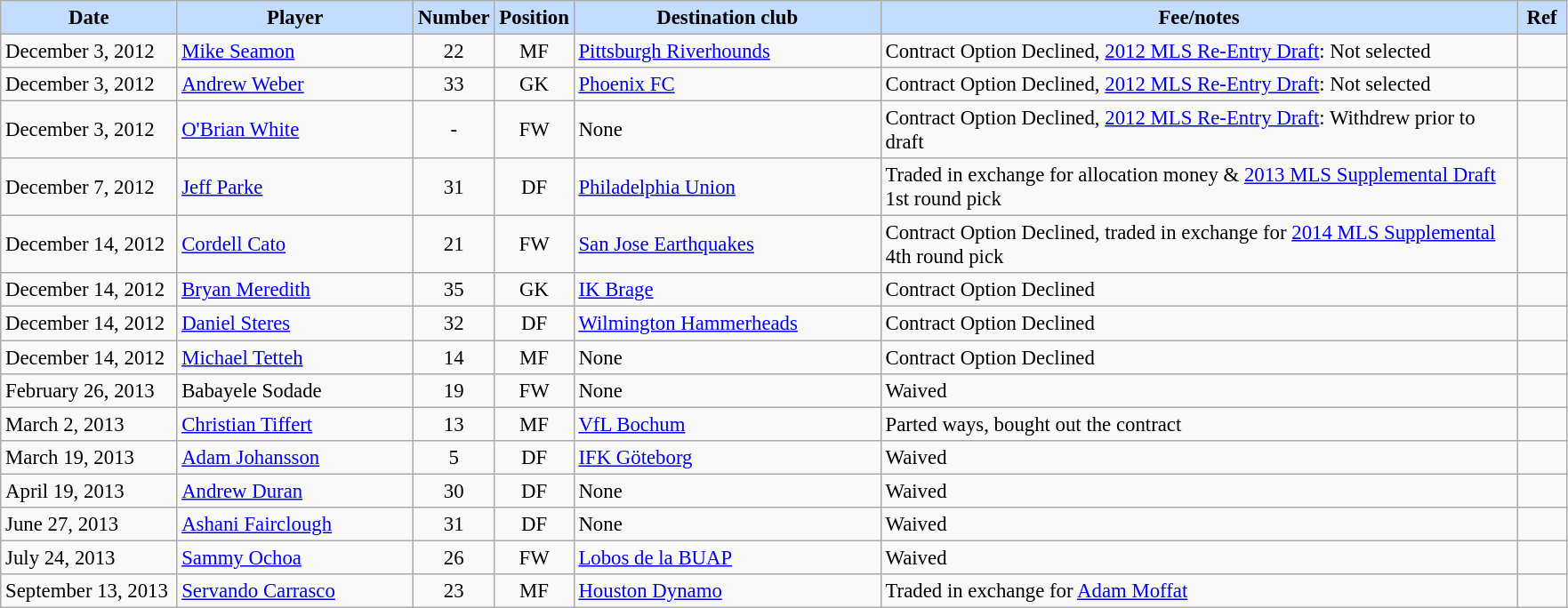<table class="wikitable" style="text-align:left; font-size:95%;">
<tr>
<th style="background:#c2ddff; width:125px;">Date</th>
<th style="background:#c2ddff; width:170px;">Player</th>
<th style="background:#c2ddff; width:50px;">Number</th>
<th style="background:#c2ddff; width:50px;">Position</th>
<th style="background:#c2ddff; width:223px;">Destination club</th>
<th style="background:#c2ddff; width:470px;">Fee/notes</th>
<th style="background:#c2ddff; width:30px;">Ref</th>
</tr>
<tr>
<td>December 3, 2012</td>
<td> <a href='#'>Mike Seamon</a></td>
<td align=center>22</td>
<td align=center>MF</td>
<td> <a href='#'>Pittsburgh Riverhounds</a></td>
<td>Contract Option Declined, <a href='#'>2012 MLS Re-Entry Draft</a>: Not selected</td>
<td></td>
</tr>
<tr>
<td>December 3, 2012</td>
<td> <a href='#'>Andrew Weber</a></td>
<td align=center>33</td>
<td align=center>GK</td>
<td> <a href='#'>Phoenix FC</a></td>
<td>Contract Option Declined, <a href='#'>2012 MLS Re-Entry Draft</a>: Not selected</td>
<td></td>
</tr>
<tr>
<td>December 3, 2012</td>
<td> <a href='#'>O'Brian White</a></td>
<td align=center>-</td>
<td align=center>FW</td>
<td>None</td>
<td>Contract Option Declined, <a href='#'>2012 MLS Re-Entry Draft</a>: Withdrew prior to draft</td>
<td></td>
</tr>
<tr>
<td>December 7, 2012</td>
<td> <a href='#'>Jeff Parke</a></td>
<td align=center>31</td>
<td align=center>DF</td>
<td> <a href='#'>Philadelphia Union</a></td>
<td>Traded in exchange for allocation money & <a href='#'>2013 MLS Supplemental Draft</a> 1st round pick</td>
<td></td>
</tr>
<tr>
<td>December 14, 2012</td>
<td> <a href='#'>Cordell Cato</a></td>
<td align=center>21</td>
<td align=center>FW</td>
<td> <a href='#'>San Jose Earthquakes</a></td>
<td>Contract Option Declined, traded in exchange for <a href='#'>2014 MLS Supplemental</a> 4th round pick</td>
<td></td>
</tr>
<tr>
<td>December 14, 2012</td>
<td> <a href='#'>Bryan Meredith</a></td>
<td align=center>35</td>
<td align=center>GK</td>
<td> <a href='#'>IK Brage</a></td>
<td>Contract Option Declined</td>
<td></td>
</tr>
<tr>
<td>December 14, 2012</td>
<td> <a href='#'>Daniel Steres</a></td>
<td align=center>32</td>
<td align=center>DF</td>
<td> <a href='#'>Wilmington Hammerheads</a></td>
<td>Contract Option Declined</td>
<td></td>
</tr>
<tr>
<td>December 14, 2012</td>
<td> <a href='#'>Michael Tetteh</a></td>
<td align=center>14</td>
<td align=center>MF</td>
<td>None</td>
<td>Contract Option Declined</td>
<td></td>
</tr>
<tr>
<td>February 26, 2013</td>
<td> Babayele Sodade</td>
<td align=center>19</td>
<td align=center>FW</td>
<td>None</td>
<td>Waived</td>
<td></td>
</tr>
<tr>
<td>March 2, 2013</td>
<td> <a href='#'>Christian Tiffert</a></td>
<td align=center>13</td>
<td align=center>MF</td>
<td> <a href='#'>VfL Bochum</a></td>
<td>Parted ways, bought out the contract</td>
<td></td>
</tr>
<tr>
<td>March 19, 2013</td>
<td> <a href='#'>Adam Johansson</a></td>
<td align=center>5</td>
<td align=center>DF</td>
<td> <a href='#'>IFK Göteborg</a></td>
<td>Waived</td>
<td></td>
</tr>
<tr>
<td>April 19, 2013</td>
<td> <a href='#'>Andrew Duran</a></td>
<td align=center>30</td>
<td align=center>DF</td>
<td>None</td>
<td>Waived</td>
<td></td>
</tr>
<tr>
<td>June 27, 2013</td>
<td> <a href='#'>Ashani Fairclough</a></td>
<td align=center>31</td>
<td align=center>DF</td>
<td>None</td>
<td>Waived</td>
<td></td>
</tr>
<tr>
<td>July 24, 2013</td>
<td> <a href='#'>Sammy Ochoa</a></td>
<td align=center>26</td>
<td align=center>FW</td>
<td> <a href='#'>Lobos de la BUAP</a></td>
<td>Waived</td>
<td></td>
</tr>
<tr>
<td>September 13, 2013</td>
<td> <a href='#'>Servando Carrasco</a></td>
<td align=center>23</td>
<td align=center>MF</td>
<td> <a href='#'>Houston Dynamo</a></td>
<td>Traded in exchange for <a href='#'>Adam Moffat</a></td>
<td></td>
</tr>
</table>
